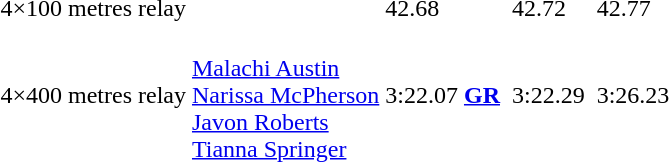<table>
<tr>
<td>4×100 metres relay</td>
<td></td>
<td>42.68</td>
<td></td>
<td>42.72</td>
<td></td>
<td>42.77</td>
</tr>
<tr>
<td>4×400 metres relay</td>
<td><br><a href='#'>Malachi Austin</a><br><a href='#'>Narissa McPherson</a><br><a href='#'>Javon Roberts</a><br><a href='#'>Tianna Springer</a></td>
<td>3:22.07 <strong><a href='#'>GR</a></strong></td>
<td></td>
<td>3:22.29</td>
<td></td>
<td>3:26.23</td>
</tr>
</table>
